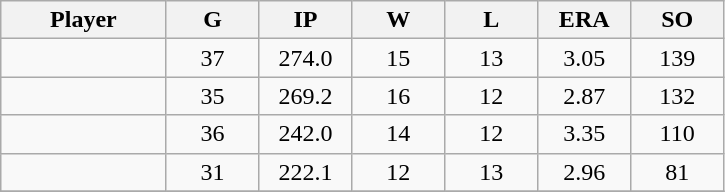<table class="wikitable sortable">
<tr>
<th bgcolor="#DDDDFF" width="16%">Player</th>
<th bgcolor="#DDDDFF" width="9%">G</th>
<th bgcolor="#DDDDFF" width="9%">IP</th>
<th bgcolor="#DDDDFF" width="9%">W</th>
<th bgcolor="#DDDDFF" width="9%">L</th>
<th bgcolor="#DDDDFF" width="9%">ERA</th>
<th bgcolor="#DDDDFF" width="9%">SO</th>
</tr>
<tr align="center">
<td></td>
<td>37</td>
<td>274.0</td>
<td>15</td>
<td>13</td>
<td>3.05</td>
<td>139</td>
</tr>
<tr align=center>
<td></td>
<td>35</td>
<td>269.2</td>
<td>16</td>
<td>12</td>
<td>2.87</td>
<td>132</td>
</tr>
<tr align=center>
<td></td>
<td>36</td>
<td>242.0</td>
<td>14</td>
<td>12</td>
<td>3.35</td>
<td>110</td>
</tr>
<tr align="center">
<td></td>
<td>31</td>
<td>222.1</td>
<td>12</td>
<td>13</td>
<td>2.96</td>
<td>81</td>
</tr>
<tr align="center">
</tr>
</table>
